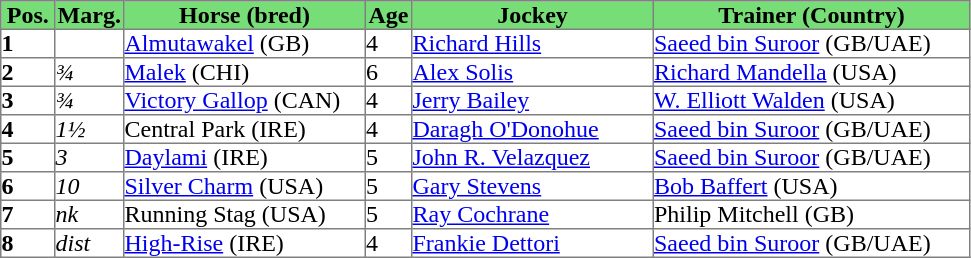<table class = "sortable" | border="1" cellpadding="0" style="border-collapse: collapse;">
<tr style="background:#7d7; text-align:center;">
<th style="width:35px;"><strong>Pos.</strong></th>
<th style="width:45px;"><strong>Marg.</strong></th>
<th style="width:160px;"><strong>Horse (bred)</strong></th>
<th style="width:30px;"><strong>Age</strong></th>
<th style="width:160px;"><strong>Jockey</strong></th>
<th style="width:210px;"><strong>Trainer (Country)</strong></th>
</tr>
<tr>
<td><strong>1</strong></td>
<td></td>
<td><a href='#'>Almutawakel</a> (GB)</td>
<td>4</td>
<td><a href='#'>Richard Hills</a></td>
<td><a href='#'>Saeed bin Suroor</a> (GB/UAE)</td>
</tr>
<tr>
<td><strong>2</strong></td>
<td><em>¾</em></td>
<td><a href='#'>Malek</a> (CHI)</td>
<td>6</td>
<td><a href='#'>Alex Solis</a></td>
<td><a href='#'>Richard Mandella</a> (USA)</td>
</tr>
<tr>
<td><strong>3</strong></td>
<td><em>¾</em></td>
<td><a href='#'>Victory Gallop</a> (CAN)</td>
<td>4</td>
<td><a href='#'>Jerry Bailey</a></td>
<td><a href='#'>W. Elliott Walden</a> (USA)</td>
</tr>
<tr>
<td><strong>4</strong></td>
<td><em>1½</em></td>
<td>Central Park (IRE)</td>
<td>4</td>
<td><a href='#'>Daragh O'Donohue</a></td>
<td><a href='#'>Saeed bin Suroor</a> (GB/UAE)</td>
</tr>
<tr>
<td><strong>5</strong></td>
<td><em>3</em></td>
<td><a href='#'>Daylami</a> (IRE)</td>
<td>5</td>
<td><a href='#'>John R. Velazquez</a></td>
<td><a href='#'>Saeed bin Suroor</a> (GB/UAE)</td>
</tr>
<tr>
<td><strong>6</strong></td>
<td><em>10</em></td>
<td><a href='#'>Silver Charm</a> (USA)</td>
<td>5</td>
<td><a href='#'>Gary Stevens</a></td>
<td><a href='#'>Bob Baffert</a> (USA)</td>
</tr>
<tr>
<td><strong>7</strong></td>
<td><em>nk</em></td>
<td>Running Stag (USA)</td>
<td>5</td>
<td><a href='#'>Ray Cochrane</a></td>
<td>Philip Mitchell (GB)</td>
</tr>
<tr>
<td><strong>8</strong></td>
<td><em>dist</em></td>
<td><a href='#'>High-Rise</a> (IRE)</td>
<td>4</td>
<td><a href='#'>Frankie Dettori</a></td>
<td><a href='#'>Saeed bin Suroor</a> (GB/UAE)</td>
</tr>
</table>
